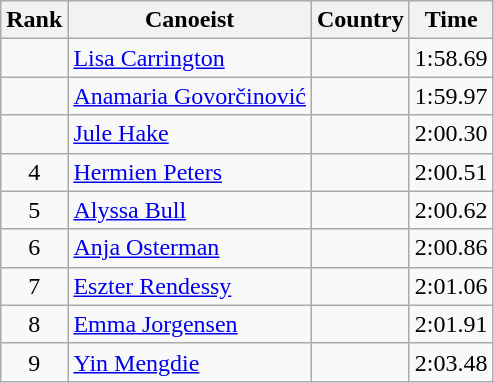<table class="wikitable" style="text-align:center">
<tr>
<th>Rank</th>
<th>Canoeist</th>
<th>Country</th>
<th>Time</th>
</tr>
<tr>
<td></td>
<td align="left"><a href='#'>Lisa Carrington</a></td>
<td align="left"></td>
<td>1:58.69</td>
</tr>
<tr>
<td></td>
<td align="left"><a href='#'>Anamaria Govorčinović</a></td>
<td align="left"></td>
<td>1:59.97</td>
</tr>
<tr>
<td></td>
<td align="left"><a href='#'>Jule Hake</a></td>
<td align="left"></td>
<td>2:00.30</td>
</tr>
<tr>
<td>4</td>
<td align="left"><a href='#'>Hermien Peters</a></td>
<td align="left"></td>
<td>2:00.51</td>
</tr>
<tr>
<td>5</td>
<td align="left"><a href='#'>Alyssa Bull</a></td>
<td align="left"></td>
<td>2:00.62</td>
</tr>
<tr>
<td>6</td>
<td align="left"><a href='#'>Anja Osterman</a></td>
<td align="left"></td>
<td>2:00.86</td>
</tr>
<tr>
<td>7</td>
<td align="left"><a href='#'>Eszter Rendessy</a></td>
<td align="left"></td>
<td>2:01.06</td>
</tr>
<tr>
<td>8</td>
<td align="left"><a href='#'>Emma Jorgensen</a></td>
<td align="left"></td>
<td>2:01.91</td>
</tr>
<tr>
<td>9</td>
<td align="left"><a href='#'>Yin Mengdie</a></td>
<td align="left"></td>
<td>2:03.48</td>
</tr>
</table>
